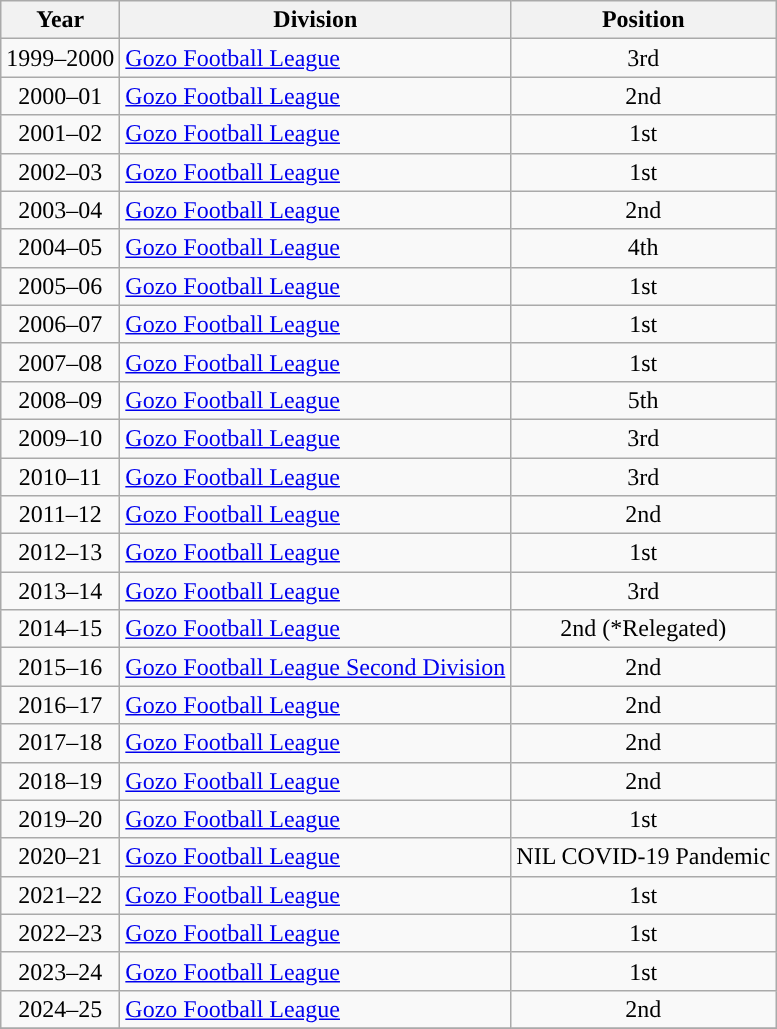<table class="wikitable">
<tr>
<th>Year</th>
<th>Division</th>
<th>Position</th>
</tr>
<tr align="center">
<td>1999–2000</td>
<td align="left"><a href='#'>Gozo Football League</a></td>
<td>3rd</td>
</tr>
<tr align="center">
<td>2000–01</td>
<td align="left"><a href='#'>Gozo Football League</a></td>
<td>2nd</td>
</tr>
<tr align="center">
<td>2001–02</td>
<td align="left"><a href='#'>Gozo Football League</a></td>
<td>1st</td>
</tr>
<tr align="center">
<td>2002–03</td>
<td align="left"><a href='#'>Gozo Football League</a></td>
<td>1st</td>
</tr>
<tr align="center">
<td>2003–04</td>
<td align="left"><a href='#'>Gozo Football League</a></td>
<td>2nd</td>
</tr>
<tr align="center">
<td>2004–05</td>
<td align="left"><a href='#'>Gozo Football League</a></td>
<td>4th</td>
</tr>
<tr align="center">
<td>2005–06</td>
<td align="left"><a href='#'>Gozo Football League</a></td>
<td>1st</td>
</tr>
<tr align="center">
<td>2006–07</td>
<td align="left"><a href='#'>Gozo Football League</a></td>
<td>1st</td>
</tr>
<tr align="center">
<td>2007–08</td>
<td align="left"><a href='#'>Gozo Football League</a></td>
<td>1st</td>
</tr>
<tr align="center">
<td>2008–09</td>
<td align="left"><a href='#'>Gozo Football League</a></td>
<td>5th</td>
</tr>
<tr align="center">
<td>2009–10</td>
<td align="left"><a href='#'>Gozo Football League</a></td>
<td>3rd</td>
</tr>
<tr align="center">
<td>2010–11</td>
<td align="left"><a href='#'>Gozo Football League</a></td>
<td 3rd>3rd</td>
</tr>
<tr align="center">
<td>2011–12</td>
<td align="left"><a href='#'>Gozo Football League</a></td>
<td>2nd</td>
</tr>
<tr align="center">
<td>2012–13</td>
<td align="left"><a href='#'>Gozo Football League</a></td>
<td>1st</td>
</tr>
<tr align="center">
<td>2013–14</td>
<td align="left"><a href='#'>Gozo Football League</a></td>
<td>3rd</td>
</tr>
<tr align="center">
<td>2014–15</td>
<td align="left"><a href='#'>Gozo Football League</a></td>
<td>2nd (*Relegated)</td>
</tr>
<tr align="center">
<td>2015–16</td>
<td align="left"><a href='#'>Gozo Football League Second Division</a></td>
<td>2nd</td>
</tr>
<tr align="center">
<td>2016–17</td>
<td align="left"><a href='#'>Gozo Football League</a></td>
<td>2nd</td>
</tr>
<tr align="center">
<td>2017–18</td>
<td align="left"><a href='#'>Gozo Football League</a></td>
<td>2nd</td>
</tr>
<tr align="center">
<td>2018–19</td>
<td align="left"><a href='#'>Gozo Football League</a></td>
<td>2nd</td>
</tr>
<tr align="center">
<td>2019–20</td>
<td align="left"><a href='#'>Gozo Football League</a></td>
<td>1st</td>
</tr>
<tr align="center">
<td>2020–21</td>
<td align="left"><a href='#'>Gozo Football League</a></td>
<td>NIL COVID-19 Pandemic</td>
</tr>
<tr align="center">
<td>2021–22</td>
<td align="left"><a href='#'>Gozo Football League</a></td>
<td>1st</td>
</tr>
<tr align="center">
<td>2022–23</td>
<td align="left"><a href='#'>Gozo Football League</a></td>
<td>1st</td>
</tr>
<tr align="center">
<td>2023–24</td>
<td align="left"><a href='#'>Gozo Football League</a></td>
<td>1st</td>
</tr>
<tr align="center">
<td>2024–25</td>
<td align="left"><a href='#'>Gozo Football League</a></td>
<td>2nd</td>
</tr>
<tr align="center">
</tr>
</table>
